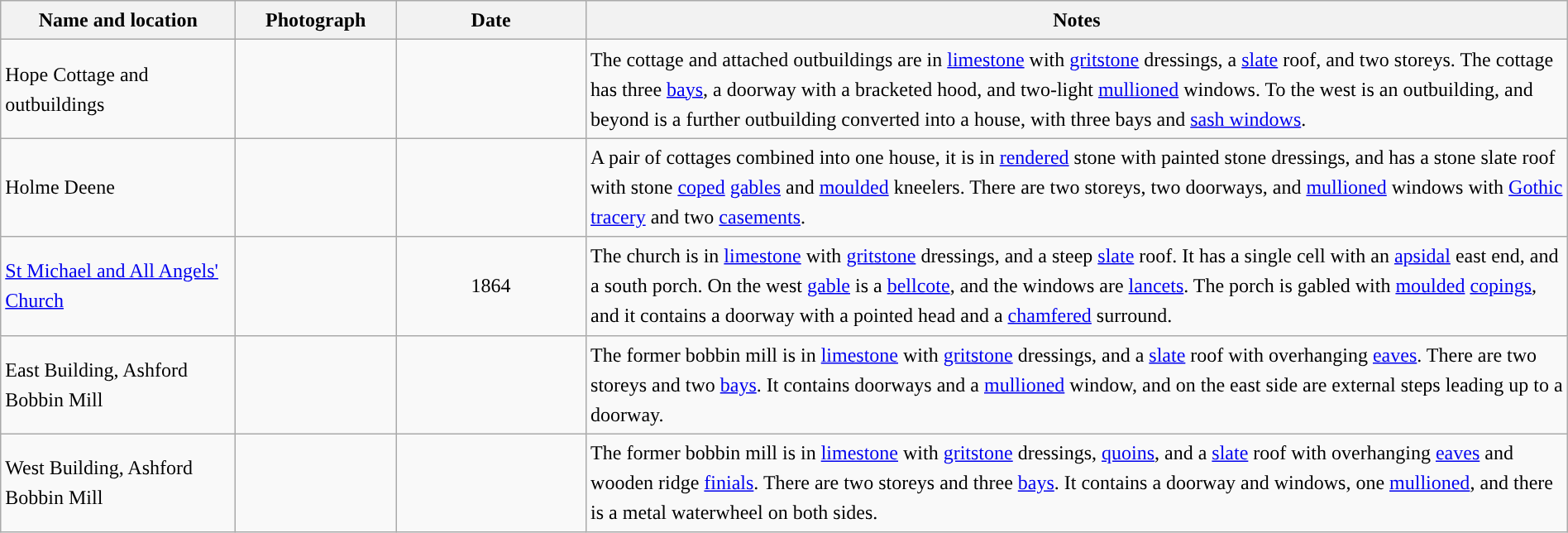<table class="wikitable sortable plainrowheaders" style="width:100%;border:0px;text-align:left;line-height:150%;">
<tr>
<th scope="col"  style="width:150px">Name and location</th>
<th scope="col"  style="width:100px" class="unsortable">Photograph</th>
<th scope="col"  style="width:120px">Date</th>
<th scope="col"  style="width:650px" class="unsortable">Notes</th>
</tr>
<tr>
<td>Hope Cottage and outbuildings<br><small></small></td>
<td></td>
<td align="center"></td>
<td>The cottage and attached outbuildings are in <a href='#'>limestone</a> with <a href='#'>gritstone</a> dressings, a <a href='#'>slate</a> roof, and two storeys.  The cottage has three <a href='#'>bays</a>, a doorway with a bracketed hood, and two-light <a href='#'>mullioned</a> windows.  To the west is an outbuilding, and beyond is a further outbuilding converted into a house, with three bays and <a href='#'>sash windows</a>.</td>
</tr>
<tr>
<td>Holme Deene<br><small></small></td>
<td></td>
<td align="center"></td>
<td>A pair of cottages combined into one house, it is in <a href='#'>rendered</a> stone with painted stone dressings, and has a stone slate roof with stone <a href='#'>coped</a> <a href='#'>gables</a> and <a href='#'>moulded</a> kneelers.  There are two storeys, two doorways, and <a href='#'>mullioned</a> windows with <a href='#'>Gothic</a> <a href='#'>tracery</a> and two <a href='#'>casements</a>.</td>
</tr>
<tr>
<td><a href='#'>St Michael and All Angels' Church</a><br><small></small></td>
<td></td>
<td align="center">1864</td>
<td>The church is in <a href='#'>limestone</a> with <a href='#'>gritstone</a> dressings, and a steep <a href='#'>slate</a> roof.  It has a single cell with an <a href='#'>apsidal</a> east end, and a south porch.  On the west <a href='#'>gable</a> is a <a href='#'>bellcote</a>, and the windows are <a href='#'>lancets</a>.  The porch is gabled with <a href='#'>moulded</a> <a href='#'>copings</a>, and it contains a doorway with a pointed head and a <a href='#'>chamfered</a> surround.</td>
</tr>
<tr>
<td>East Building, Ashford Bobbin Mill<br><small></small></td>
<td></td>
<td align="center"></td>
<td>The former bobbin mill is in <a href='#'>limestone</a> with <a href='#'>gritstone</a> dressings, and a <a href='#'>slate</a> roof with overhanging <a href='#'>eaves</a>.  There are two storeys and two <a href='#'>bays</a>.  It contains doorways and a <a href='#'>mullioned</a> window, and on the east side are external steps leading up to a doorway.</td>
</tr>
<tr>
<td>West Building, Ashford Bobbin Mill<br><small></small></td>
<td></td>
<td align="center"></td>
<td>The former bobbin mill is in <a href='#'>limestone</a> with <a href='#'>gritstone</a> dressings, <a href='#'>quoins</a>, and a <a href='#'>slate</a> roof with overhanging <a href='#'>eaves</a> and wooden ridge <a href='#'>finials</a>.  There are two storeys and three <a href='#'>bays</a>.  It contains a doorway and windows, one <a href='#'>mullioned</a>, and there is a metal waterwheel on both sides.</td>
</tr>
<tr>
</tr>
</table>
